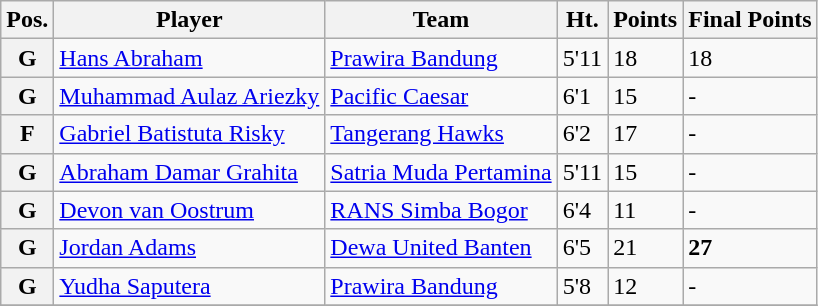<table class="wikitable">
<tr>
<th>Pos.</th>
<th>Player</th>
<th>Team</th>
<th>Ht.</th>
<th>Points</th>
<th>Final Points</th>
</tr>
<tr>
<th>G</th>
<td><a href='#'>Hans Abraham</a></td>
<td><a href='#'>Prawira Bandung</a></td>
<td>5'11</td>
<td>18</td>
<td>18</td>
</tr>
<tr>
<th>G</th>
<td><a href='#'>Muhammad Aulaz Ariezky</a></td>
<td><a href='#'>Pacific Caesar</a></td>
<td>6'1</td>
<td>15</td>
<td>-</td>
</tr>
<tr>
<th>F</th>
<td><a href='#'>Gabriel Batistuta Risky</a></td>
<td><a href='#'>Tangerang Hawks</a></td>
<td>6'2</td>
<td>17</td>
<td>-</td>
</tr>
<tr>
<th>G</th>
<td><a href='#'>Abraham Damar Grahita</a></td>
<td><a href='#'>Satria Muda Pertamina</a></td>
<td>5'11</td>
<td>15</td>
<td>-</td>
</tr>
<tr>
<th>G</th>
<td><a href='#'>Devon van Oostrum</a></td>
<td><a href='#'>RANS Simba Bogor</a></td>
<td>6'4</td>
<td>11</td>
<td>-</td>
</tr>
<tr>
<th>G</th>
<td><a href='#'>Jordan Adams</a></td>
<td><a href='#'>Dewa United Banten</a></td>
<td>6'5</td>
<td>21</td>
<td><strong>27</strong></td>
</tr>
<tr>
<th>G</th>
<td><a href='#'>Yudha Saputera</a></td>
<td><a href='#'>Prawira Bandung</a></td>
<td>5'8</td>
<td>12</td>
<td>-</td>
</tr>
<tr>
</tr>
</table>
